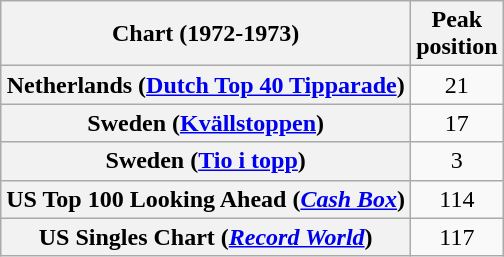<table class="wikitable sortable plainrowheaders" style="text-align:center">
<tr>
<th scope="col">Chart (1972-1973)</th>
<th scope="col">Peak<br>position</th>
</tr>
<tr>
<th scope="row">Netherlands (<a href='#'>Dutch Top 40 Tipparade</a>)</th>
<td>21</td>
</tr>
<tr>
<th scope="row">Sweden (<a href='#'>Kvällstoppen</a>)</th>
<td>17</td>
</tr>
<tr>
<th scope="row">Sweden (<a href='#'>Tio i topp</a>)</th>
<td>3</td>
</tr>
<tr>
<th scope="row">US Top 100 Looking Ahead (<em><a href='#'>Cash Box</a></em>)</th>
<td>114</td>
</tr>
<tr>
<th scope="row">US Singles Chart (<em><a href='#'>Record World</a></em>)</th>
<td>117</td>
</tr>
</table>
